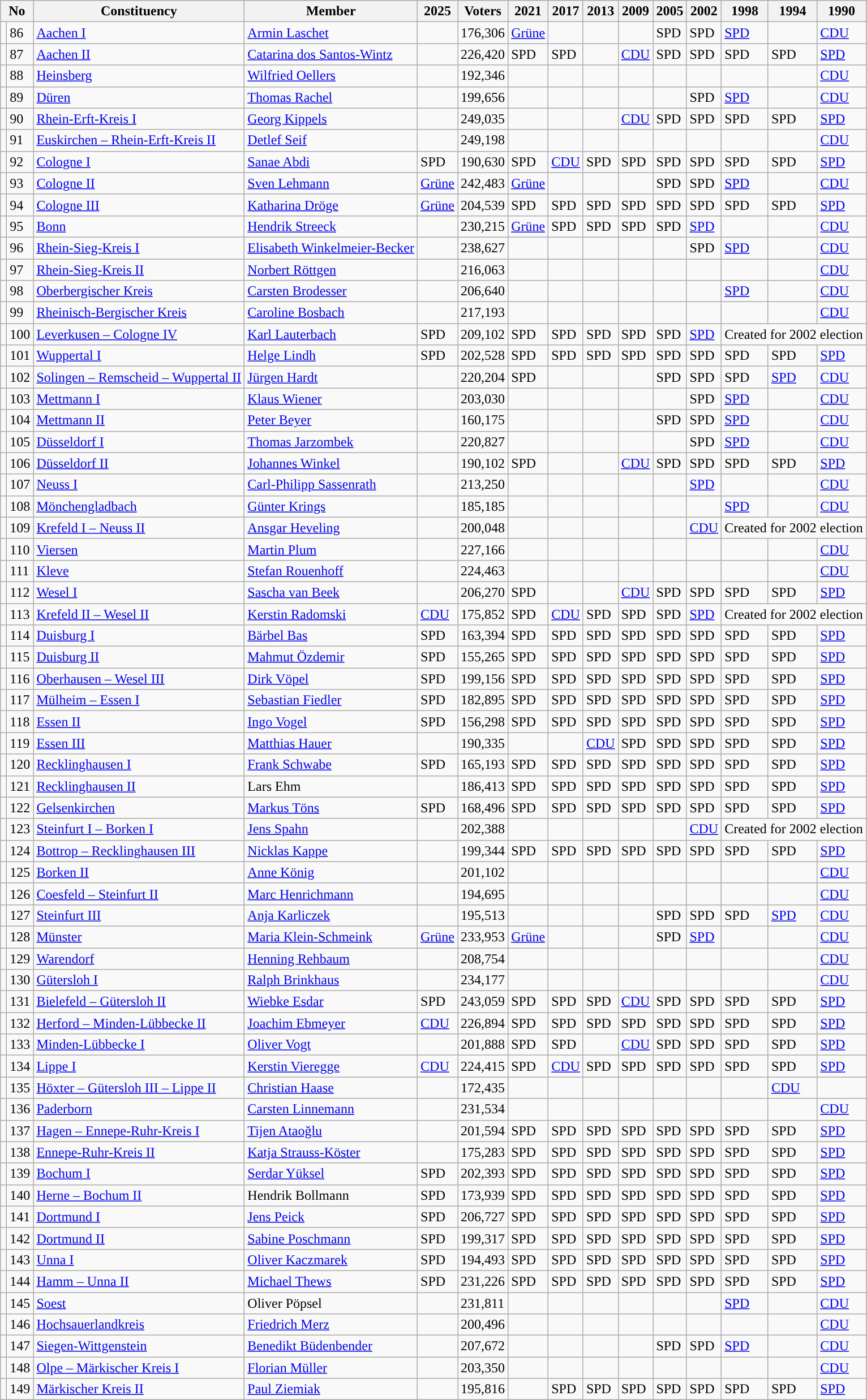<table class="wikitable sortable">
<tr>
<th colspan=2>No</th>
<th>Constituency</th>
<th>Member</th>
<th>2025</th>
<th>Voters</th>
<th>2021</th>
<th>2017</th>
<th>2013</th>
<th>2009</th>
<th>2005</th>
<th>2002</th>
<th>1998</th>
<th>1994</th>
<th>1990</th>
</tr>
<tr>
<td style="background-color: "></td>
<td>86</td>
<td><a href='#'>Aachen I</a></td>
<td><a href='#'>Armin Laschet</a></td>
<td></td>
<td>176,306</td>
<td><a href='#'>Grüne</a></td>
<td></td>
<td></td>
<td></td>
<td bgcolor=>SPD</td>
<td bgcolor=>SPD</td>
<td><a href='#'>SPD</a></td>
<td></td>
<td><a href='#'>CDU</a></td>
</tr>
<tr>
<td style="background-color: "></td>
<td>87</td>
<td><a href='#'>Aachen II</a></td>
<td><a href='#'>Catarina dos Santos-Wintz</a></td>
<td></td>
<td>226,420</td>
<td bgcolor=>SPD</td>
<td bgcolor=>SPD</td>
<td></td>
<td><a href='#'>CDU</a></td>
<td bgcolor=>SPD</td>
<td bgcolor=>SPD</td>
<td bgcolor=>SPD</td>
<td bgcolor=>SPD</td>
<td><a href='#'>SPD</a></td>
</tr>
<tr>
<td style="background-color: "></td>
<td>88</td>
<td><a href='#'>Heinsberg</a></td>
<td><a href='#'>Wilfried Oellers</a></td>
<td bgcolor=></td>
<td>192,346</td>
<td bgcolor=></td>
<td></td>
<td></td>
<td></td>
<td></td>
<td></td>
<td></td>
<td></td>
<td><a href='#'>CDU</a></td>
</tr>
<tr>
<td style="background-color: "></td>
<td>89</td>
<td><a href='#'>Düren</a></td>
<td><a href='#'>Thomas Rachel</a></td>
<td bgcolor=></td>
<td>199,656</td>
<td bgcolor=></td>
<td></td>
<td></td>
<td></td>
<td></td>
<td bgcolor=>SPD</td>
<td><a href='#'>SPD</a></td>
<td></td>
<td><a href='#'>CDU</a></td>
</tr>
<tr>
<td style="background-color: "></td>
<td>90</td>
<td><a href='#'>Rhein-Erft-Kreis I</a></td>
<td><a href='#'>Georg Kippels</a></td>
<td bgcolor=></td>
<td>249,035</td>
<td bgcolor=></td>
<td></td>
<td></td>
<td><a href='#'>CDU</a></td>
<td bgcolor=>SPD</td>
<td bgcolor=>SPD</td>
<td bgcolor=>SPD</td>
<td bgcolor=>SPD</td>
<td><a href='#'>SPD</a></td>
</tr>
<tr>
<td style="background-color: "></td>
<td>91</td>
<td><a href='#'>Euskirchen – Rhein-Erft-Kreis II</a></td>
<td><a href='#'>Detlef Seif</a></td>
<td bgcolor=></td>
<td>249,198</td>
<td bgcolor=></td>
<td></td>
<td></td>
<td></td>
<td></td>
<td></td>
<td></td>
<td></td>
<td><a href='#'>CDU</a></td>
</tr>
<tr>
<td style="background-color: "></td>
<td>92</td>
<td><a href='#'>Cologne I</a></td>
<td><a href='#'>Sanae Abdi</a></td>
<td bgcolor=>SPD</td>
<td>190,630</td>
<td bgcolor=>SPD</td>
<td><a href='#'>CDU</a></td>
<td bgcolor=>SPD</td>
<td bgcolor=>SPD</td>
<td bgcolor=>SPD</td>
<td bgcolor=>SPD</td>
<td bgcolor=>SPD</td>
<td bgcolor=>SPD</td>
<td><a href='#'>SPD</a></td>
</tr>
<tr>
<td style="background-color: "></td>
<td>93</td>
<td><a href='#'>Cologne II</a></td>
<td><a href='#'>Sven Lehmann</a></td>
<td><a href='#'>Grüne</a></td>
<td>242,483</td>
<td><a href='#'>Grüne</a></td>
<td></td>
<td></td>
<td></td>
<td bgcolor=>SPD</td>
<td bgcolor=>SPD</td>
<td><a href='#'>SPD</a></td>
<td></td>
<td><a href='#'>CDU</a></td>
</tr>
<tr>
<td style="background-color: "></td>
<td>94</td>
<td><a href='#'>Cologne III</a></td>
<td><a href='#'>Katharina Dröge</a></td>
<td><a href='#'>Grüne</a></td>
<td>204,539</td>
<td bgcolor=>SPD</td>
<td bgcolor=>SPD</td>
<td bgcolor=>SPD</td>
<td bgcolor=>SPD</td>
<td bgcolor=>SPD</td>
<td bgcolor=>SPD</td>
<td bgcolor=>SPD</td>
<td bgcolor=>SPD</td>
<td><a href='#'>SPD</a></td>
</tr>
<tr>
<td style="background-color: "></td>
<td>95</td>
<td><a href='#'>Bonn</a></td>
<td><a href='#'>Hendrik Streeck</a></td>
<td></td>
<td>230,215</td>
<td><a href='#'>Grüne</a></td>
<td bgcolor=>SPD</td>
<td bgcolor=>SPD</td>
<td bgcolor=>SPD</td>
<td bgcolor=>SPD</td>
<td><a href='#'>SPD</a></td>
<td></td>
<td></td>
<td><a href='#'>CDU</a></td>
</tr>
<tr>
<td style="background-color: "></td>
<td>96</td>
<td><a href='#'>Rhein-Sieg-Kreis I</a></td>
<td><a href='#'>Elisabeth Winkelmeier-Becker</a></td>
<td bgcolor=></td>
<td>238,627</td>
<td bgcolor=></td>
<td></td>
<td></td>
<td></td>
<td></td>
<td bgcolor=>SPD</td>
<td><a href='#'>SPD</a></td>
<td></td>
<td><a href='#'>CDU</a></td>
</tr>
<tr>
<td style="background-color: "></td>
<td>97</td>
<td><a href='#'>Rhein-Sieg-Kreis II</a></td>
<td><a href='#'>Norbert Röttgen</a></td>
<td bgcolor=></td>
<td>216,063</td>
<td bgcolor=></td>
<td></td>
<td></td>
<td></td>
<td bgcolor=></td>
<td bgcolor=></td>
<td bgcolor=></td>
<td></td>
<td><a href='#'>CDU</a></td>
</tr>
<tr>
<td style="background-color: "></td>
<td>98</td>
<td><a href='#'>Oberbergischer Kreis</a></td>
<td><a href='#'>Carsten Brodesser</a></td>
<td bgcolor=></td>
<td>206,640</td>
<td bgcolor=></td>
<td></td>
<td></td>
<td></td>
<td></td>
<td></td>
<td><a href='#'>SPD</a></td>
<td></td>
<td><a href='#'>CDU</a></td>
</tr>
<tr>
<td style="background-color: "></td>
<td>99</td>
<td><a href='#'>Rheinisch-Bergischer Kreis</a></td>
<td><a href='#'>Caroline Bosbach</a></td>
<td bgcolor=></td>
<td>217,193</td>
<td bgcolor=></td>
<td></td>
<td></td>
<td></td>
<td></td>
<td></td>
<td></td>
<td></td>
<td><a href='#'>CDU</a></td>
</tr>
<tr>
<td style="background-color: "></td>
<td>100</td>
<td><a href='#'>Leverkusen – Cologne IV</a></td>
<td><a href='#'>Karl Lauterbach</a></td>
<td bgcolor=>SPD</td>
<td>209,102</td>
<td bgcolor=>SPD</td>
<td bgcolor=>SPD</td>
<td bgcolor=>SPD</td>
<td bgcolor=>SPD</td>
<td bgcolor=>SPD</td>
<td><a href='#'>SPD</a></td>
<td colspan=3>Created for 2002 election</td>
</tr>
<tr>
<td style="background-color: "></td>
<td>101</td>
<td><a href='#'>Wuppertal I</a></td>
<td><a href='#'>Helge Lindh</a></td>
<td bgcolor=>SPD</td>
<td>202,528</td>
<td bgcolor=>SPD</td>
<td bgcolor=>SPD</td>
<td bgcolor=>SPD</td>
<td bgcolor=>SPD</td>
<td bgcolor=>SPD</td>
<td bgcolor=>SPD</td>
<td bgcolor=>SPD</td>
<td bgcolor=>SPD</td>
<td><a href='#'>SPD</a></td>
</tr>
<tr>
<td style="background-color: "></td>
<td>102</td>
<td><a href='#'>Solingen – Remscheid – Wuppertal II</a></td>
<td><a href='#'>Jürgen Hardt</a></td>
<td></td>
<td>220,204</td>
<td bgcolor=>SPD</td>
<td></td>
<td></td>
<td></td>
<td bgcolor=>SPD</td>
<td bgcolor=>SPD</td>
<td bgcolor=>SPD</td>
<td><a href='#'>SPD</a></td>
<td><a href='#'>CDU</a></td>
</tr>
<tr>
<td style="background-color: "></td>
<td>103</td>
<td><a href='#'>Mettmann I</a></td>
<td><a href='#'>Klaus Wiener</a></td>
<td bgcolor=></td>
<td>203,030</td>
<td bgcolor=></td>
<td></td>
<td></td>
<td></td>
<td></td>
<td bgcolor=>SPD</td>
<td><a href='#'>SPD</a></td>
<td></td>
<td><a href='#'>CDU</a></td>
</tr>
<tr>
<td style="background-color: "></td>
<td>104</td>
<td><a href='#'>Mettmann II</a></td>
<td><a href='#'>Peter Beyer</a></td>
<td bgcolor=></td>
<td>160,175</td>
<td bgcolor=></td>
<td></td>
<td></td>
<td></td>
<td bgcolor=>SPD</td>
<td bgcolor=>SPD</td>
<td><a href='#'>SPD</a></td>
<td></td>
<td><a href='#'>CDU</a></td>
</tr>
<tr>
<td style="background-color: "></td>
<td>105</td>
<td><a href='#'>Düsseldorf I</a></td>
<td><a href='#'>Thomas Jarzombek</a></td>
<td bgcolor=></td>
<td>220,827</td>
<td bgcolor=></td>
<td></td>
<td></td>
<td></td>
<td></td>
<td bgcolor=>SPD</td>
<td><a href='#'>SPD</a></td>
<td></td>
<td><a href='#'>CDU</a></td>
</tr>
<tr>
<td style="background-color: "></td>
<td>106</td>
<td><a href='#'>Düsseldorf II</a></td>
<td><a href='#'>Johannes Winkel</a></td>
<td></td>
<td>190,102</td>
<td bgcolor=>SPD</td>
<td></td>
<td></td>
<td><a href='#'>CDU</a></td>
<td bgcolor=>SPD</td>
<td bgcolor=>SPD</td>
<td bgcolor=>SPD</td>
<td bgcolor=>SPD</td>
<td><a href='#'>SPD</a></td>
</tr>
<tr>
<td style="background-color: "></td>
<td>107</td>
<td><a href='#'>Neuss I</a></td>
<td><a href='#'>Carl-Philipp Sassenrath</a></td>
<td bgcolor=></td>
<td>213,250</td>
<td bgcolor=></td>
<td></td>
<td></td>
<td></td>
<td></td>
<td><a href='#'>SPD</a></td>
<td></td>
<td></td>
<td><a href='#'>CDU</a></td>
</tr>
<tr>
<td style="background-color: "></td>
<td>108</td>
<td><a href='#'>Mönchengladbach</a></td>
<td><a href='#'>Günter Krings</a></td>
<td bgcolor=></td>
<td>185,185</td>
<td bgcolor=></td>
<td></td>
<td></td>
<td></td>
<td></td>
<td></td>
<td><a href='#'>SPD</a></td>
<td></td>
<td><a href='#'>CDU</a></td>
</tr>
<tr>
<td style="background-color: "></td>
<td>109</td>
<td><a href='#'>Krefeld I – Neuss II</a></td>
<td><a href='#'>Ansgar Heveling</a></td>
<td bgcolor=></td>
<td>200,048</td>
<td bgcolor=></td>
<td></td>
<td></td>
<td></td>
<td></td>
<td><a href='#'>CDU</a></td>
<td colspan=3>Created for 2002 election</td>
</tr>
<tr>
<td style="background-color: "></td>
<td>110</td>
<td><a href='#'>Viersen</a></td>
<td><a href='#'>Martin Plum</a></td>
<td bgcolor=></td>
<td>227,166</td>
<td bgcolor=></td>
<td></td>
<td></td>
<td></td>
<td bgcolor=></td>
<td bgcolor=></td>
<td bgcolor=></td>
<td></td>
<td><a href='#'>CDU</a></td>
</tr>
<tr>
<td style="background-color: "></td>
<td>111</td>
<td><a href='#'>Kleve</a></td>
<td><a href='#'>Stefan Rouenhoff</a></td>
<td bgcolor=></td>
<td>224,463</td>
<td bgcolor=></td>
<td></td>
<td></td>
<td></td>
<td></td>
<td></td>
<td></td>
<td></td>
<td><a href='#'>CDU</a></td>
</tr>
<tr>
<td style="background-color: "></td>
<td>112</td>
<td><a href='#'>Wesel I</a></td>
<td><a href='#'>Sascha van Beek</a></td>
<td></td>
<td>206,270</td>
<td bgcolor=>SPD</td>
<td></td>
<td></td>
<td><a href='#'>CDU</a></td>
<td bgcolor=>SPD</td>
<td bgcolor=>SPD</td>
<td bgcolor=>SPD</td>
<td bgcolor=>SPD</td>
<td><a href='#'>SPD</a></td>
</tr>
<tr>
<td style="background-color: "></td>
<td>113</td>
<td><a href='#'>Krefeld II – Wesel II</a></td>
<td><a href='#'>Kerstin Radomski</a></td>
<td><a href='#'>CDU</a></td>
<td>175,852</td>
<td bgcolor=>SPD</td>
<td><a href='#'>CDU</a></td>
<td bgcolor=>SPD</td>
<td bgcolor=>SPD</td>
<td bgcolor=>SPD</td>
<td><a href='#'>SPD</a></td>
<td colspan=3>Created for 2002 election</td>
</tr>
<tr>
<td style="background-color: "></td>
<td>114</td>
<td><a href='#'>Duisburg I</a></td>
<td><a href='#'>Bärbel Bas</a></td>
<td bgcolor=>SPD</td>
<td>163,394</td>
<td bgcolor=>SPD</td>
<td bgcolor=>SPD</td>
<td bgcolor=>SPD</td>
<td bgcolor=>SPD</td>
<td bgcolor=>SPD</td>
<td bgcolor=>SPD</td>
<td bgcolor=>SPD</td>
<td bgcolor=>SPD</td>
<td><a href='#'>SPD</a></td>
</tr>
<tr>
<td style="background-color: "></td>
<td>115</td>
<td><a href='#'>Duisburg II</a></td>
<td><a href='#'>Mahmut Özdemir</a></td>
<td bgcolor=>SPD</td>
<td>155,265</td>
<td bgcolor=>SPD</td>
<td bgcolor=>SPD</td>
<td bgcolor=>SPD</td>
<td bgcolor=>SPD</td>
<td bgcolor=>SPD</td>
<td bgcolor=>SPD</td>
<td bgcolor=>SPD</td>
<td bgcolor=>SPD</td>
<td><a href='#'>SPD</a></td>
</tr>
<tr>
<td style="background-color: "></td>
<td>116</td>
<td><a href='#'>Oberhausen – Wesel III</a></td>
<td><a href='#'>Dirk Vöpel</a></td>
<td bgcolor=>SPD</td>
<td>199,156</td>
<td bgcolor=>SPD</td>
<td bgcolor=>SPD</td>
<td bgcolor=>SPD</td>
<td bgcolor=>SPD</td>
<td bgcolor=>SPD</td>
<td bgcolor=>SPD</td>
<td bgcolor=>SPD</td>
<td bgcolor=>SPD</td>
<td><a href='#'>SPD</a></td>
</tr>
<tr>
<td style="background-color: "></td>
<td>117</td>
<td><a href='#'>Mülheim – Essen I</a></td>
<td><a href='#'>Sebastian Fiedler</a></td>
<td bgcolor=>SPD</td>
<td>182,895</td>
<td bgcolor=>SPD</td>
<td bgcolor=>SPD</td>
<td bgcolor=>SPD</td>
<td bgcolor=>SPD</td>
<td bgcolor=>SPD</td>
<td bgcolor=>SPD</td>
<td bgcolor=>SPD</td>
<td bgcolor=>SPD</td>
<td><a href='#'>SPD</a></td>
</tr>
<tr>
<td style="background-color: "></td>
<td>118</td>
<td><a href='#'>Essen II</a></td>
<td><a href='#'>Ingo Vogel</a></td>
<td bgcolor=>SPD</td>
<td>156,298</td>
<td bgcolor=>SPD</td>
<td bgcolor=>SPD</td>
<td bgcolor=>SPD</td>
<td bgcolor=>SPD</td>
<td bgcolor=>SPD</td>
<td bgcolor=>SPD</td>
<td bgcolor=>SPD</td>
<td bgcolor=>SPD</td>
<td><a href='#'>SPD</a></td>
</tr>
<tr>
<td style="background-color: "></td>
<td>119</td>
<td><a href='#'>Essen III</a></td>
<td><a href='#'>Matthias Hauer</a></td>
<td bgcolor=></td>
<td>190,335</td>
<td bgcolor=></td>
<td></td>
<td><a href='#'>CDU</a></td>
<td bgcolor=>SPD</td>
<td bgcolor=>SPD</td>
<td bgcolor=>SPD</td>
<td bgcolor=>SPD</td>
<td bgcolor=>SPD</td>
<td><a href='#'>SPD</a></td>
</tr>
<tr>
<td style="background-color: "></td>
<td>120</td>
<td><a href='#'>Recklinghausen I</a></td>
<td><a href='#'>Frank Schwabe</a></td>
<td bgcolor=>SPD</td>
<td>165,193</td>
<td bgcolor=>SPD</td>
<td bgcolor=>SPD</td>
<td bgcolor=>SPD</td>
<td bgcolor=>SPD</td>
<td bgcolor=>SPD</td>
<td bgcolor=>SPD</td>
<td bgcolor=>SPD</td>
<td bgcolor=>SPD</td>
<td><a href='#'>SPD</a></td>
</tr>
<tr>
<td style="background-color: "></td>
<td>121</td>
<td><a href='#'>Recklinghausen II</a></td>
<td>Lars Ehm</td>
<td bgcolor=></td>
<td>186,413</td>
<td bgcolor=>SPD</td>
<td bgcolor=>SPD</td>
<td bgcolor=>SPD</td>
<td bgcolor=>SPD</td>
<td bgcolor=>SPD</td>
<td bgcolor=>SPD</td>
<td bgcolor=>SPD</td>
<td bgcolor=>SPD</td>
<td><a href='#'>SPD</a></td>
</tr>
<tr>
<td style="background-color: "></td>
<td>122</td>
<td><a href='#'>Gelsenkirchen</a></td>
<td><a href='#'>Markus Töns</a></td>
<td bgcolor=>SPD</td>
<td>168,496</td>
<td bgcolor=>SPD</td>
<td bgcolor=>SPD</td>
<td bgcolor=>SPD</td>
<td bgcolor=>SPD</td>
<td bgcolor=>SPD</td>
<td bgcolor=>SPD</td>
<td bgcolor=>SPD</td>
<td bgcolor=>SPD</td>
<td><a href='#'>SPD</a></td>
</tr>
<tr>
<td style="background-color: "></td>
<td>123</td>
<td><a href='#'>Steinfurt I – Borken I</a></td>
<td><a href='#'>Jens Spahn</a></td>
<td bgcolor=></td>
<td>202,388</td>
<td bgcolor=></td>
<td></td>
<td></td>
<td></td>
<td></td>
<td><a href='#'>CDU</a></td>
<td colspan=3>Created for 2002 election</td>
</tr>
<tr>
<td style="background-color: "></td>
<td>124</td>
<td><a href='#'>Bottrop – Recklinghausen III</a></td>
<td><a href='#'>Nicklas Kappe</a></td>
<td bgcolor=></td>
<td>199,344</td>
<td bgcolor=>SPD</td>
<td bgcolor=>SPD</td>
<td bgcolor=>SPD</td>
<td bgcolor=>SPD</td>
<td bgcolor=>SPD</td>
<td bgcolor=>SPD</td>
<td bgcolor=>SPD</td>
<td bgcolor=>SPD</td>
<td><a href='#'>SPD</a></td>
</tr>
<tr>
<td style="background-color: "></td>
<td>125</td>
<td><a href='#'>Borken II</a></td>
<td><a href='#'>Anne König</a></td>
<td bgcolor=></td>
<td>201,102</td>
<td bgcolor=></td>
<td></td>
<td></td>
<td></td>
<td></td>
<td></td>
<td></td>
<td></td>
<td><a href='#'>CDU</a></td>
</tr>
<tr>
<td style="background-color: "></td>
<td>126</td>
<td><a href='#'>Coesfeld – Steinfurt II</a></td>
<td><a href='#'>Marc Henrichmann</a></td>
<td bgcolor=></td>
<td>194,695</td>
<td bgcolor=></td>
<td></td>
<td></td>
<td></td>
<td></td>
<td></td>
<td></td>
<td></td>
<td><a href='#'>CDU</a></td>
</tr>
<tr>
<td style="background-color: "></td>
<td>127</td>
<td><a href='#'>Steinfurt III</a></td>
<td><a href='#'>Anja Karliczek</a></td>
<td bgcolor=></td>
<td>195,513</td>
<td bgcolor=></td>
<td></td>
<td></td>
<td></td>
<td bgcolor=>SPD</td>
<td bgcolor=>SPD</td>
<td bgcolor=>SPD</td>
<td><a href='#'>SPD</a></td>
<td><a href='#'>CDU</a></td>
</tr>
<tr>
<td style="background-color: "></td>
<td>128</td>
<td><a href='#'>Münster</a></td>
<td><a href='#'>Maria Klein-Schmeink</a></td>
<td><a href='#'>Grüne</a></td>
<td>233,953</td>
<td><a href='#'>Grüne</a></td>
<td></td>
<td></td>
<td></td>
<td bgcolor=>SPD</td>
<td><a href='#'>SPD</a></td>
<td></td>
<td></td>
<td><a href='#'>CDU</a></td>
</tr>
<tr>
<td style="background-color: "></td>
<td>129</td>
<td><a href='#'>Warendorf</a></td>
<td><a href='#'>Henning Rehbaum</a></td>
<td bgcolor=></td>
<td>208,754</td>
<td bgcolor=></td>
<td></td>
<td></td>
<td></td>
<td></td>
<td></td>
<td></td>
<td></td>
<td><a href='#'>CDU</a></td>
</tr>
<tr>
<td style="background-color: "></td>
<td>130</td>
<td><a href='#'>Gütersloh I</a></td>
<td><a href='#'>Ralph Brinkhaus</a></td>
<td bgcolor=></td>
<td>234,177</td>
<td bgcolor=></td>
<td></td>
<td></td>
<td></td>
<td></td>
<td></td>
<td></td>
<td></td>
<td><a href='#'>CDU</a></td>
</tr>
<tr>
<td style="background-color: "></td>
<td>131</td>
<td><a href='#'>Bielefeld – Gütersloh II</a></td>
<td><a href='#'>Wiebke Esdar</a></td>
<td bgcolor=>SPD</td>
<td>243,059</td>
<td bgcolor=>SPD</td>
<td bgcolor=>SPD</td>
<td bgcolor=>SPD</td>
<td><a href='#'>CDU</a></td>
<td bgcolor=>SPD</td>
<td bgcolor=>SPD</td>
<td bgcolor=>SPD</td>
<td bgcolor=>SPD</td>
<td><a href='#'>SPD</a></td>
</tr>
<tr>
<td style="background-color: "></td>
<td>132</td>
<td><a href='#'>Herford – Minden-Lübbecke II</a></td>
<td><a href='#'>Joachim Ebmeyer</a></td>
<td><a href='#'>CDU</a></td>
<td>226,894</td>
<td bgcolor=>SPD</td>
<td bgcolor=>SPD</td>
<td bgcolor=>SPD</td>
<td bgcolor=>SPD</td>
<td bgcolor=>SPD</td>
<td bgcolor=>SPD</td>
<td bgcolor=>SPD</td>
<td bgcolor=>SPD</td>
<td><a href='#'>SPD</a></td>
</tr>
<tr>
<td style="background-color: "></td>
<td>133</td>
<td><a href='#'>Minden-Lübbecke I</a></td>
<td><a href='#'>Oliver Vogt</a></td>
<td></td>
<td>201,888</td>
<td bgcolor=>SPD</td>
<td bgcolor=>SPD</td>
<td></td>
<td><a href='#'>CDU</a></td>
<td bgcolor=>SPD</td>
<td bgcolor=>SPD</td>
<td bgcolor=>SPD</td>
<td bgcolor=>SPD</td>
<td><a href='#'>SPD</a></td>
</tr>
<tr>
<td style="background-color: "></td>
<td>134</td>
<td><a href='#'>Lippe I</a></td>
<td><a href='#'>Kerstin Vieregge</a></td>
<td><a href='#'>CDU</a></td>
<td>224,415</td>
<td bgcolor=>SPD</td>
<td><a href='#'>CDU</a></td>
<td bgcolor=>SPD</td>
<td bgcolor=>SPD</td>
<td bgcolor=>SPD</td>
<td bgcolor=>SPD</td>
<td bgcolor=>SPD</td>
<td bgcolor=>SPD</td>
<td><a href='#'>SPD</a></td>
</tr>
<tr>
<td style="background-color: "></td>
<td>135</td>
<td><a href='#'>Höxter – Gütersloh III – Lippe II</a></td>
<td><a href='#'>Christian Haase</a></td>
<td bgcolor=></td>
<td>172,435</td>
<td></td>
<td></td>
<td></td>
<td></td>
<td></td>
<td></td>
<td></td>
<td><a href='#'>CDU</a></td>
</tr>
<tr>
<td style="background-color: "></td>
<td>136</td>
<td><a href='#'>Paderborn</a></td>
<td><a href='#'>Carsten Linnemann</a></td>
<td bgcolor=></td>
<td>231,534</td>
<td bgcolor=></td>
<td></td>
<td></td>
<td></td>
<td></td>
<td></td>
<td></td>
<td></td>
<td><a href='#'>CDU</a></td>
</tr>
<tr>
<td style="background-color: "></td>
<td>137</td>
<td><a href='#'>Hagen – Ennepe-Ruhr-Kreis I</a></td>
<td><a href='#'>Tijen Ataoğlu</a></td>
<td bgcolor=></td>
<td>201,594</td>
<td bgcolor=>SPD</td>
<td bgcolor=>SPD</td>
<td bgcolor=>SPD</td>
<td bgcolor=>SPD</td>
<td bgcolor=>SPD</td>
<td bgcolor=>SPD</td>
<td bgcolor=>SPD</td>
<td bgcolor=>SPD</td>
<td><a href='#'>SPD</a></td>
</tr>
<tr>
<td style="background-color: "></td>
<td>138</td>
<td><a href='#'>Ennepe-Ruhr-Kreis II</a></td>
<td><a href='#'>Katja Strauss-Köster</a></td>
<td bgcolor=></td>
<td>175,283</td>
<td bgcolor=>SPD</td>
<td bgcolor=>SPD</td>
<td bgcolor=>SPD</td>
<td bgcolor=>SPD</td>
<td bgcolor=>SPD</td>
<td bgcolor=>SPD</td>
<td bgcolor=>SPD</td>
<td bgcolor=>SPD</td>
<td><a href='#'>SPD</a></td>
</tr>
<tr>
<td style="background-color: "></td>
<td>139</td>
<td><a href='#'>Bochum I</a></td>
<td><a href='#'>Serdar Yüksel</a></td>
<td bgcolor=>SPD</td>
<td>202,393</td>
<td bgcolor=>SPD</td>
<td bgcolor=>SPD</td>
<td bgcolor=>SPD</td>
<td bgcolor=>SPD</td>
<td bgcolor=>SPD</td>
<td bgcolor=>SPD</td>
<td bgcolor=>SPD</td>
<td bgcolor=>SPD</td>
<td><a href='#'>SPD</a></td>
</tr>
<tr>
<td style="background-color: "></td>
<td>140</td>
<td><a href='#'>Herne – Bochum II</a></td>
<td>Hendrik Bollmann</td>
<td bgcolor=>SPD</td>
<td>173,939</td>
<td bgcolor=>SPD</td>
<td bgcolor=>SPD</td>
<td bgcolor=>SPD</td>
<td bgcolor=>SPD</td>
<td bgcolor=>SPD</td>
<td bgcolor=>SPD</td>
<td bgcolor=>SPD</td>
<td bgcolor=>SPD</td>
<td><a href='#'>SPD</a></td>
</tr>
<tr>
<td style="background-color: "></td>
<td>141</td>
<td><a href='#'>Dortmund I</a></td>
<td><a href='#'>Jens Peick</a></td>
<td bgcolor=>SPD</td>
<td>206,727</td>
<td bgcolor=>SPD</td>
<td bgcolor=>SPD</td>
<td bgcolor=>SPD</td>
<td bgcolor=>SPD</td>
<td bgcolor=>SPD</td>
<td bgcolor=>SPD</td>
<td bgcolor=>SPD</td>
<td bgcolor=>SPD</td>
<td><a href='#'>SPD</a></td>
</tr>
<tr>
<td style="background-color: "></td>
<td>142</td>
<td><a href='#'>Dortmund II</a></td>
<td><a href='#'>Sabine Poschmann</a></td>
<td bgcolor=>SPD</td>
<td>199,317</td>
<td bgcolor=>SPD</td>
<td bgcolor=>SPD</td>
<td bgcolor=>SPD</td>
<td bgcolor=>SPD</td>
<td bgcolor=>SPD</td>
<td bgcolor=>SPD</td>
<td bgcolor=>SPD</td>
<td bgcolor=>SPD</td>
<td><a href='#'>SPD</a></td>
</tr>
<tr>
<td style="background-color: "></td>
<td>143</td>
<td><a href='#'>Unna I</a></td>
<td><a href='#'>Oliver Kaczmarek</a></td>
<td bgcolor=>SPD</td>
<td>194,493</td>
<td bgcolor=>SPD</td>
<td bgcolor=>SPD</td>
<td bgcolor=>SPD</td>
<td bgcolor=>SPD</td>
<td bgcolor=>SPD</td>
<td bgcolor=>SPD</td>
<td bgcolor=>SPD</td>
<td bgcolor=>SPD</td>
<td><a href='#'>SPD</a></td>
</tr>
<tr>
<td style="background-color: "></td>
<td>144</td>
<td><a href='#'>Hamm – Unna II</a></td>
<td><a href='#'>Michael Thews</a></td>
<td bgcolor=>SPD</td>
<td>231,226</td>
<td bgcolor=>SPD</td>
<td bgcolor=>SPD</td>
<td bgcolor=>SPD</td>
<td bgcolor=>SPD</td>
<td bgcolor=>SPD</td>
<td bgcolor=>SPD</td>
<td bgcolor=>SPD</td>
<td bgcolor=>SPD</td>
<td><a href='#'>SPD</a></td>
</tr>
<tr>
<td style="background-color: "></td>
<td>145</td>
<td><a href='#'>Soest</a></td>
<td>Oliver Pöpsel</td>
<td bgcolor=></td>
<td>231,811</td>
<td></td>
<td></td>
<td></td>
<td></td>
<td></td>
<td></td>
<td><a href='#'>SPD</a></td>
<td></td>
<td><a href='#'>CDU</a></td>
</tr>
<tr>
<td style="background-color: "></td>
<td>146</td>
<td><a href='#'>Hochsauerlandkreis</a></td>
<td><a href='#'>Friedrich Merz</a></td>
<td bgcolor=></td>
<td>200,496</td>
<td bgcolor=></td>
<td></td>
<td></td>
<td></td>
<td bgcolor=></td>
<td bgcolor=></td>
<td bgcolor=></td>
<td></td>
<td><a href='#'>CDU</a></td>
</tr>
<tr>
<td style="background-color: "></td>
<td>147</td>
<td><a href='#'>Siegen-Wittgenstein</a></td>
<td><a href='#'>Benedikt Büdenbender</a></td>
<td bgcolor=></td>
<td>207,672</td>
<td bgcolor=></td>
<td></td>
<td></td>
<td></td>
<td bgcolor=>SPD</td>
<td bgcolor=>SPD</td>
<td><a href='#'>SPD</a></td>
<td></td>
<td><a href='#'>CDU</a></td>
</tr>
<tr>
<td style="background-color: "></td>
<td>148</td>
<td><a href='#'>Olpe – Märkischer Kreis I</a></td>
<td><a href='#'>Florian Müller</a></td>
<td bgcolor=></td>
<td>203,350</td>
<td bgcolor=></td>
<td></td>
<td></td>
<td></td>
<td></td>
<td></td>
<td></td>
<td></td>
<td><a href='#'>CDU</a></td>
</tr>
<tr>
<td style="background-color: "></td>
<td>149</td>
<td><a href='#'>Märkischer Kreis II</a></td>
<td><a href='#'>Paul Ziemiak</a></td>
<td bgcolor=></td>
<td>195,816</td>
<td bgcolor=></td>
<td bgcolor=>SPD</td>
<td bgcolor=>SPD</td>
<td bgcolor=>SPD</td>
<td bgcolor=>SPD</td>
<td bgcolor=>SPD</td>
<td bgcolor=>SPD</td>
<td bgcolor=>SPD</td>
<td><a href='#'>SPD</a></td>
</tr>
</table>
